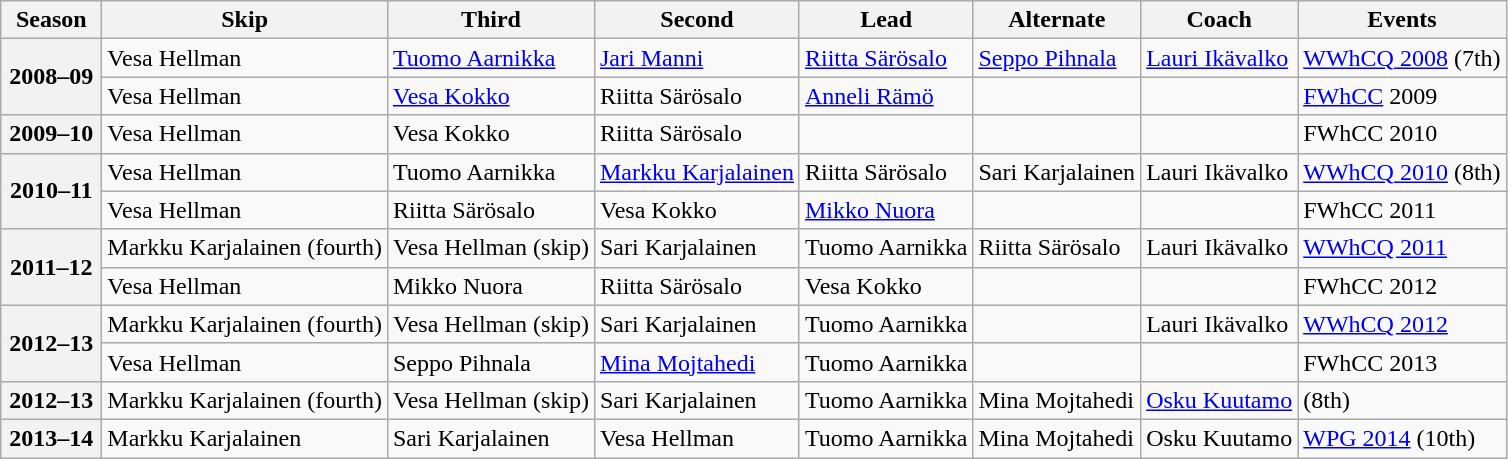<table class="wikitable">
<tr>
<th scope="col" width=60>Season</th>
<th scope="col">Skip</th>
<th scope="col">Third</th>
<th scope="col">Second</th>
<th scope="col">Lead</th>
<th scope="col">Alternate</th>
<th scope="col">Coach</th>
<th scope="col">Events</th>
</tr>
<tr>
<th scope="row" rowspan=2>2008–09</th>
<td>Vesa Hellman</td>
<td><a href='#'>Tuomo Aarnikka</a></td>
<td><a href='#'>Jari Manni</a></td>
<td><a href='#'>Riitta Särösalo</a></td>
<td><a href='#'>Seppo Pihnala</a></td>
<td><a href='#'>Lauri Ikävalko</a></td>
<td><a href='#'>WWhCQ 2008</a> (7th)</td>
</tr>
<tr>
<td>Vesa Hellman</td>
<td><a href='#'>Vesa Kokko</a></td>
<td>Riitta Särösalo</td>
<td><a href='#'>Anneli Rämö</a></td>
<td></td>
<td></td>
<td><a href='#'>FWhCC</a> 2009 </td>
</tr>
<tr>
<th scope="row">2009–10</th>
<td>Vesa Hellman</td>
<td>Vesa Kokko</td>
<td>Riitta Särösalo</td>
<td></td>
<td></td>
<td></td>
<td>FWhCC 2010 </td>
</tr>
<tr>
<th scope="row" rowspan=2>2010–11</th>
<td>Vesa Hellman</td>
<td>Tuomo Aarnikka</td>
<td><a href='#'>Markku Karjalainen</a></td>
<td>Riitta Särösalo</td>
<td>Sari Karjalainen</td>
<td>Lauri Ikävalko</td>
<td><a href='#'>WWhCQ 2010</a> (8th)</td>
</tr>
<tr>
<td>Vesa Hellman</td>
<td>Riitta Särösalo</td>
<td>Vesa Kokko</td>
<td><a href='#'>Mikko Nuora</a></td>
<td></td>
<td></td>
<td>FWhCC 2011 </td>
</tr>
<tr>
<th scope="row" rowspan=2>2011–12</th>
<td>Markku Karjalainen (fourth)</td>
<td>Vesa Hellman (skip)</td>
<td>Sari Karjalainen</td>
<td>Tuomo Aarnikka</td>
<td>Riitta Särösalo</td>
<td>Lauri Ikävalko</td>
<td><a href='#'>WWhCQ 2011</a> </td>
</tr>
<tr>
<td>Vesa Hellman</td>
<td>Mikko Nuora</td>
<td>Riitta Särösalo</td>
<td>Vesa Kokko</td>
<td></td>
<td></td>
<td>FWhCC 2012 </td>
</tr>
<tr>
<th scope="row" rowspan=2>2012–13</th>
<td>Markku Karjalainen (fourth)</td>
<td>Vesa Hellman (skip)</td>
<td>Sari Karjalainen</td>
<td>Tuomo Aarnikka</td>
<td></td>
<td>Lauri Ikävalko</td>
<td><a href='#'>WWhCQ 2012</a> </td>
</tr>
<tr>
<td>Vesa Hellman</td>
<td>Seppo Pihnala</td>
<td><a href='#'>Mina Mojtahedi</a></td>
<td>Tuomo Aarnikka</td>
<td></td>
<td></td>
<td>FWhCC 2013 </td>
</tr>
<tr>
<th scope="row">2012–13</th>
<td>Markku Karjalainen (fourth)</td>
<td>Vesa Hellman (skip)</td>
<td>Sari Karjalainen</td>
<td>Tuomo Aarnikka</td>
<td>Mina Mojtahedi</td>
<td><a href='#'>Osku Kuutamo</a></td>
<td> (8th)</td>
</tr>
<tr>
<th scope="row">2013–14</th>
<td>Markku Karjalainen</td>
<td>Sari Karjalainen</td>
<td>Vesa Hellman</td>
<td>Tuomo Aarnikka</td>
<td>Mina Mojtahedi</td>
<td>Osku Kuutamo</td>
<td><a href='#'>WPG 2014</a> (10th)</td>
</tr>
</table>
